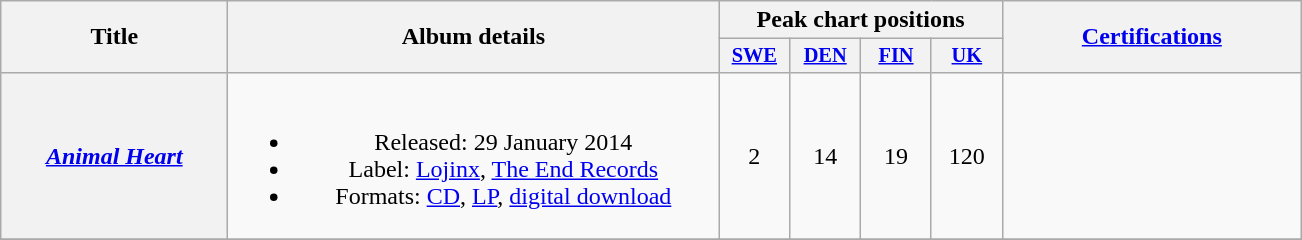<table class="wikitable plainrowheaders" style="text-align:center;" border="1">
<tr>
<th scope="col" rowspan="2" style="width:9em;">Title</th>
<th scope="col" rowspan="2" style="width:20em;">Album details</th>
<th scope="col" colspan="4">Peak chart positions</th>
<th scope="col" rowspan="2" style="width:12em;"><a href='#'>Certifications</a></th>
</tr>
<tr>
<th style="width:3em;font-size:85%"><a href='#'>SWE</a><br></th>
<th style="width:3em;font-size:85%"><a href='#'>DEN</a><br></th>
<th style="width:3em;font-size:85%"><a href='#'>FIN</a><br></th>
<th style="width:3em;font-size:85%"><a href='#'>UK</a><br></th>
</tr>
<tr>
<th scope="row"><em><a href='#'>Animal Heart</a></em></th>
<td><br><ul><li>Released: 29 January 2014</li><li>Label: <a href='#'>Lojinx</a>, <a href='#'>The End Records</a></li><li>Formats: <a href='#'>CD</a>, <a href='#'>LP</a>, <a href='#'>digital download</a></li></ul></td>
<td>2</td>
<td>14</td>
<td>19</td>
<td>120</td>
<td></td>
</tr>
<tr>
</tr>
</table>
